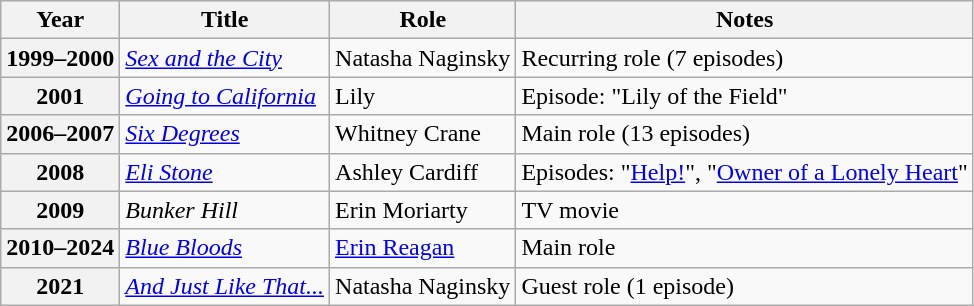<table class="wikitable plainrowheaders sortable">
<tr>
<th scope="col">Year</th>
<th scope="col">Title</th>
<th scope="col">Role</th>
<th scope="col" class="unsortable">Notes</th>
</tr>
<tr>
<th scope="row">1999–2000</th>
<td><em><a href='#'>Sex and the City</a></em></td>
<td>Natasha Naginsky</td>
<td>Recurring role (7 episodes)</td>
</tr>
<tr>
<th scope="row">2001</th>
<td><em><a href='#'>Going to California</a></em></td>
<td>Lily</td>
<td>Episode: "Lily of the Field"</td>
</tr>
<tr>
<th scope="row">2006–2007</th>
<td><em><a href='#'>Six Degrees</a></em></td>
<td>Whitney Crane</td>
<td>Main role (13 episodes)</td>
</tr>
<tr>
<th scope="row">2008</th>
<td><em><a href='#'>Eli Stone</a></em></td>
<td>Ashley Cardiff</td>
<td>Episodes: "<a href='#'>Help!</a>", "<a href='#'>Owner of a Lonely Heart</a>"</td>
</tr>
<tr>
<th scope="row">2009</th>
<td><em>Bunker Hill</em></td>
<td>Erin Moriarty</td>
<td>TV movie</td>
</tr>
<tr>
<th scope="row">2010–2024</th>
<td><em><a href='#'>Blue Bloods</a></em></td>
<td><a href='#'>Erin Reagan</a></td>
<td>Main role</td>
</tr>
<tr>
<th scope="row">2021</th>
<td><em><a href='#'>And Just Like That...</a></em></td>
<td>Natasha Naginsky</td>
<td>Guest role (1 episode)</td>
</tr>
</table>
